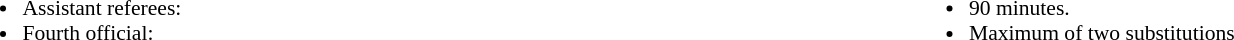<table style="width:100%; font-size:90%">
<tr>
<td style="width:50%; vertical-align:top"><br><ul><li>Assistant referees:</li><li>Fourth official:</li></ul></td>
<td style="width:50%; vertical-align:top"><br><ul><li>90 minutes.</li><li>Maximum of two substitutions</li></ul></td>
</tr>
</table>
